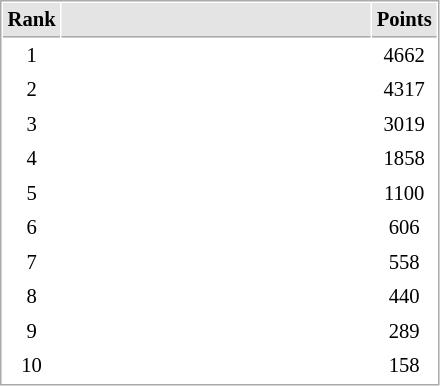<table cellspacing="1" cellpadding="3" style="border:1px solid #AAAAAA;font-size:86%">
<tr bgcolor="#E4E4E4">
<th style="border-bottom:1px solid #AAAAAA" width=10>Rank</th>
<th style="border-bottom:1px solid #AAAAAA" width=200></th>
<th style="border-bottom:1px solid #AAAAAA" width=20>Points</th>
</tr>
<tr align="center">
<td>1</td>
<td align="left"></td>
<td>4662</td>
</tr>
<tr align="center">
<td>2</td>
<td align="left"></td>
<td>4317</td>
</tr>
<tr align="center">
<td>3</td>
<td align="left"></td>
<td>3019</td>
</tr>
<tr align="center">
<td>4</td>
<td align="left"></td>
<td>1858</td>
</tr>
<tr align="center">
<td>5</td>
<td align="left"></td>
<td>1100</td>
</tr>
<tr align="center">
<td>6</td>
<td align="left"></td>
<td>606</td>
</tr>
<tr align="center">
<td>7</td>
<td align="left"></td>
<td>558</td>
</tr>
<tr align="center">
<td>8</td>
<td align="left"></td>
<td>440</td>
</tr>
<tr align="center">
<td>9</td>
<td align="left"></td>
<td>289</td>
</tr>
<tr align="center">
<td>10</td>
<td align="left"></td>
<td>158</td>
</tr>
</table>
